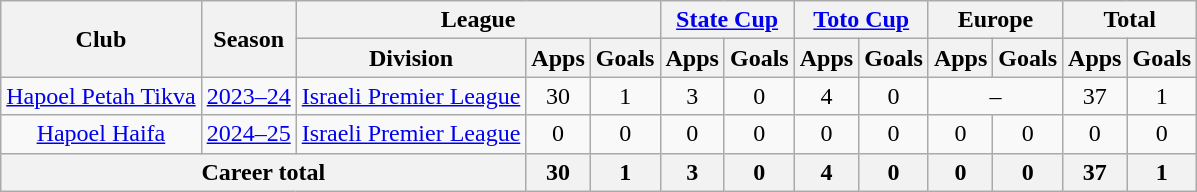<table class="wikitable" style="text-align:center">
<tr>
<th rowspan="2">Club</th>
<th rowspan="2">Season</th>
<th colspan="3">League</th>
<th colspan="2"><a href='#'>State Cup</a></th>
<th colspan="2"><a href='#'>Toto Cup</a></th>
<th colspan="2">Europe</th>
<th colspan="2">Total</th>
</tr>
<tr>
<th>Division</th>
<th>Apps</th>
<th>Goals</th>
<th>Apps</th>
<th>Goals</th>
<th>Apps</th>
<th>Goals</th>
<th>Apps</th>
<th>Goals</th>
<th>Apps</th>
<th>Goals</th>
</tr>
<tr>
<td rowspan="1"><a href='#'>Hapoel Petah Tikva</a></td>
<td><a href='#'>2023–24</a></td>
<td rowspan="1"><a href='#'>Israeli Premier League</a></td>
<td>30</td>
<td>1</td>
<td>3</td>
<td>0</td>
<td>4</td>
<td>0</td>
<td colspan="2">–</td>
<td>37</td>
<td>1</td>
</tr>
<tr>
<td rowspan="1"><a href='#'>Hapoel Haifa</a></td>
<td><a href='#'>2024–25</a></td>
<td rowspan="1"><a href='#'>Israeli Premier League</a></td>
<td>0</td>
<td>0</td>
<td>0</td>
<td>0</td>
<td>0</td>
<td>0</td>
<td>0</td>
<td>0</td>
<td>0</td>
<td>0</td>
</tr>
<tr>
<th colspan="3">Career total</th>
<th>30</th>
<th>1</th>
<th>3</th>
<th>0</th>
<th>4</th>
<th>0</th>
<th>0</th>
<th>0</th>
<th>37</th>
<th>1</th>
</tr>
</table>
